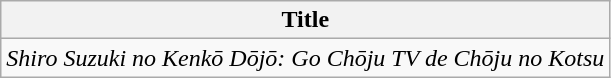<table class="wikitable">
<tr>
<th>Title</th>
</tr>
<tr>
<td><em>Shiro Suzuki no Kenkō Dōjō: Go Chōju TV de Chōju no Kotsu</em></td>
</tr>
</table>
